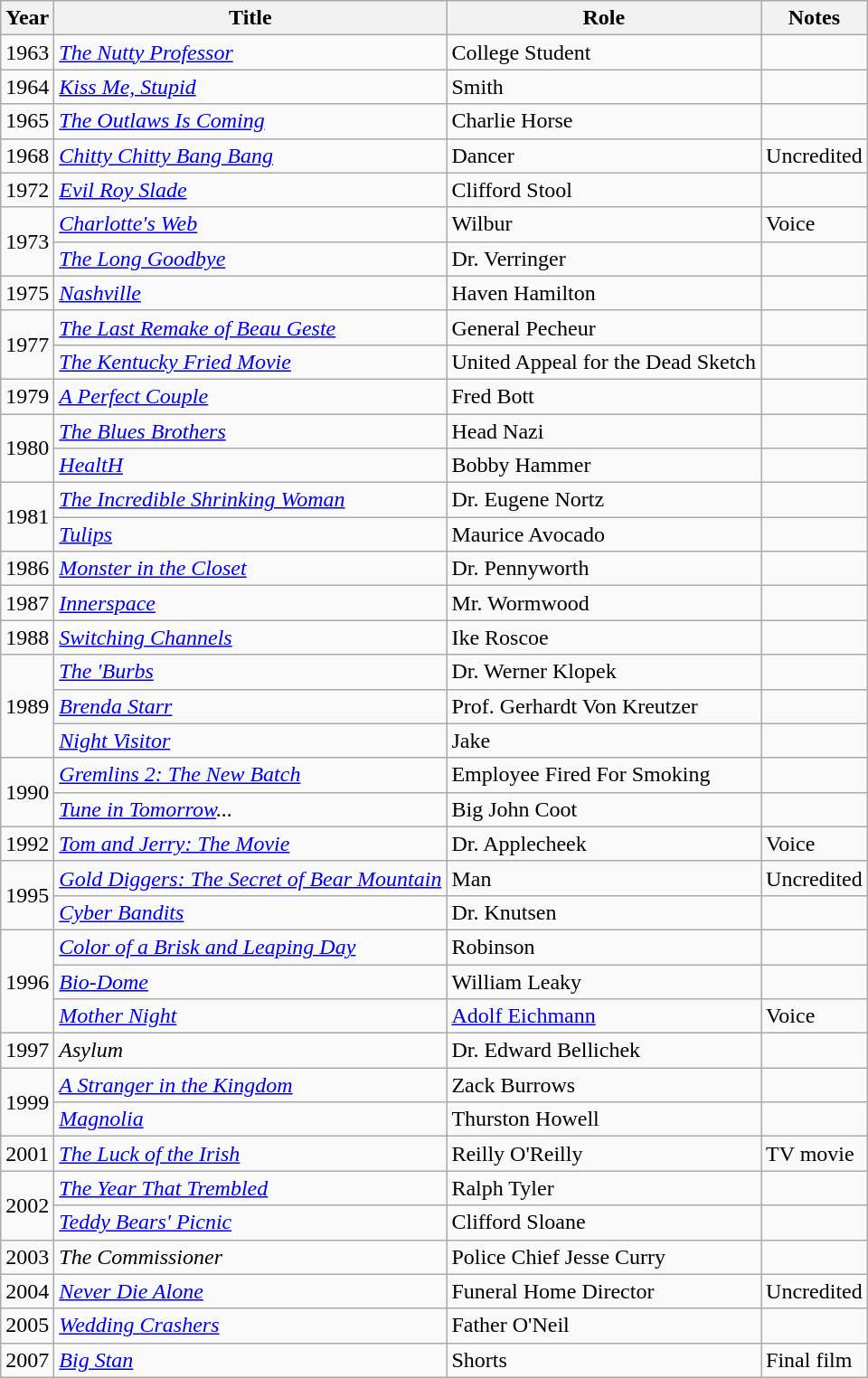<table class="wikitable">
<tr>
<th>Year</th>
<th>Title</th>
<th>Role</th>
<th>Notes</th>
</tr>
<tr>
<td>1963</td>
<td><em><a href='#'>The Nutty Professor</a></em></td>
<td>College Student</td>
<td></td>
</tr>
<tr>
<td>1964</td>
<td><em><a href='#'>Kiss Me, Stupid</a></em></td>
<td>Smith</td>
<td></td>
</tr>
<tr>
<td>1965</td>
<td><em><a href='#'>The Outlaws Is Coming</a></em></td>
<td>Charlie Horse</td>
<td></td>
</tr>
<tr>
<td>1968</td>
<td><em><a href='#'>Chitty Chitty Bang Bang</a></em></td>
<td>Dancer</td>
<td>Uncredited</td>
</tr>
<tr>
<td>1972</td>
<td><em><a href='#'>Evil Roy Slade</a></em></td>
<td>Clifford Stool</td>
<td></td>
</tr>
<tr>
<td rowspan="2">1973</td>
<td><em><a href='#'>Charlotte's Web</a></em></td>
<td>Wilbur</td>
<td>Voice</td>
</tr>
<tr>
<td><em><a href='#'>The Long Goodbye</a></em></td>
<td>Dr. Verringer</td>
<td></td>
</tr>
<tr>
<td>1975</td>
<td><em><a href='#'>Nashville</a></em></td>
<td>Haven Hamilton</td>
<td></td>
</tr>
<tr>
<td rowspan="2">1977</td>
<td><em><a href='#'>The Last Remake of Beau Geste</a></em></td>
<td>General Pecheur</td>
<td></td>
</tr>
<tr>
<td><em><a href='#'>The Kentucky Fried Movie</a></em></td>
<td>United Appeal for the Dead Sketch</td>
<td></td>
</tr>
<tr>
<td>1979</td>
<td><em><a href='#'>A Perfect Couple</a></em></td>
<td>Fred Bott</td>
<td></td>
</tr>
<tr>
<td rowspan="2">1980</td>
<td><em><a href='#'>The Blues Brothers</a></em></td>
<td>Head Nazi</td>
<td></td>
</tr>
<tr>
<td><em><a href='#'>HealtH</a></em></td>
<td>Bobby Hammer</td>
<td></td>
</tr>
<tr>
<td rowspan="2">1981</td>
<td><em><a href='#'>The Incredible Shrinking Woman</a></em></td>
<td>Dr. Eugene Nortz</td>
<td></td>
</tr>
<tr>
<td><em><a href='#'>Tulips</a></em></td>
<td>Maurice Avocado</td>
<td></td>
</tr>
<tr>
<td>1986</td>
<td><em><a href='#'>Monster in the Closet</a></em></td>
<td>Dr. Pennyworth</td>
<td></td>
</tr>
<tr>
<td>1987</td>
<td><em><a href='#'>Innerspace</a></em></td>
<td>Mr. Wormwood</td>
<td></td>
</tr>
<tr>
<td>1988</td>
<td><em><a href='#'>Switching Channels</a></em></td>
<td>Ike Roscoe</td>
<td></td>
</tr>
<tr>
<td rowspan="3">1989</td>
<td><em><a href='#'>The 'Burbs</a></em></td>
<td>Dr. Werner Klopek</td>
<td></td>
</tr>
<tr>
<td><em><a href='#'>Brenda Starr</a></em></td>
<td>Prof. Gerhardt Von Kreutzer</td>
<td></td>
</tr>
<tr>
<td><em><a href='#'>Night Visitor</a></em></td>
<td>Jake</td>
<td></td>
</tr>
<tr>
<td rowspan="2">1990</td>
<td><em><a href='#'>Gremlins 2: The New Batch</a></em></td>
<td>Employee Fired For Smoking</td>
<td></td>
</tr>
<tr>
<td><em><a href='#'>Tune in Tomorrow</a>...</em></td>
<td>Big John Coot</td>
<td></td>
</tr>
<tr>
<td>1992</td>
<td><em><a href='#'>Tom and Jerry: The Movie</a></em></td>
<td>Dr. Applecheek</td>
<td>Voice</td>
</tr>
<tr>
<td rowspan="2">1995</td>
<td><em><a href='#'>Gold Diggers: The Secret of Bear Mountain</a></em></td>
<td>Man</td>
<td>Uncredited</td>
</tr>
<tr>
<td><em><a href='#'>Cyber Bandits</a></em></td>
<td>Dr. Knutsen</td>
<td></td>
</tr>
<tr>
<td rowspan="3">1996</td>
<td><em><a href='#'>Color of a Brisk and Leaping Day</a></em></td>
<td>Robinson</td>
<td></td>
</tr>
<tr>
<td><em><a href='#'>Bio-Dome</a></em></td>
<td>William Leaky</td>
<td></td>
</tr>
<tr>
<td><em><a href='#'>Mother Night</a></em></td>
<td><a href='#'>Adolf Eichmann</a></td>
<td>Voice</td>
</tr>
<tr>
<td>1997</td>
<td><em>Asylum</em></td>
<td>Dr. Edward Bellichek</td>
<td></td>
</tr>
<tr>
<td rowspan="2">1999</td>
<td><em><a href='#'>A Stranger in the Kingdom</a></em></td>
<td>Zack Burrows</td>
<td></td>
</tr>
<tr>
<td><em><a href='#'>Magnolia</a></em></td>
<td>Thurston Howell</td>
<td></td>
</tr>
<tr>
<td>2001</td>
<td><a href='#'><em>The Luck of the Irish</em></a></td>
<td>Reilly O'Reilly</td>
<td>TV movie</td>
</tr>
<tr>
<td rowspan="2">2002</td>
<td><em><a href='#'>The Year That Trembled</a></em></td>
<td>Ralph Tyler</td>
<td></td>
</tr>
<tr>
<td><em><a href='#'>Teddy Bears' Picnic</a></em></td>
<td>Clifford Sloane</td>
<td></td>
</tr>
<tr>
<td>2003</td>
<td><em>The Commissioner</em></td>
<td>Police Chief Jesse Curry</td>
<td></td>
</tr>
<tr>
<td>2004</td>
<td><em><a href='#'>Never Die Alone</a></em></td>
<td>Funeral Home Director</td>
<td>Uncredited</td>
</tr>
<tr>
<td>2005</td>
<td><em><a href='#'>Wedding Crashers</a></em></td>
<td>Father O'Neil</td>
<td></td>
</tr>
<tr>
<td>2007</td>
<td><em><a href='#'>Big Stan</a></em></td>
<td>Shorts</td>
<td>Final film</td>
</tr>
</table>
